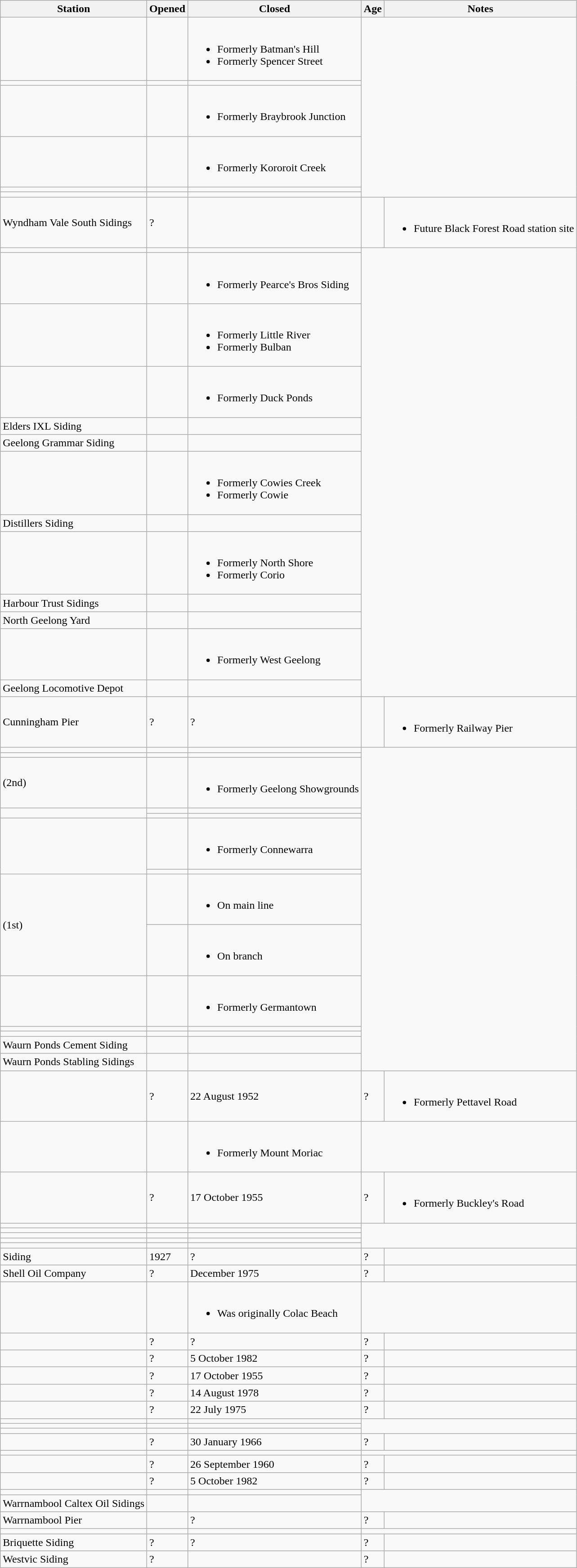<table class="wikitable sortable mw-collapsible mw-collapsed">
<tr>
<th>Station</th>
<th>Opened</th>
<th>Closed</th>
<th>Age</th>
<th scope=col class=unsortable>Notes</th>
</tr>
<tr>
<td></td>
<td></td>
<td><br><ul><li>Formerly Batman's Hill</li><li>Formerly Spencer Street</li></ul></td>
</tr>
<tr>
<td></td>
<td></td>
<td></td>
</tr>
<tr>
<td></td>
<td></td>
<td><br><ul><li>Formerly Braybrook Junction</li></ul></td>
</tr>
<tr>
<td></td>
<td></td>
<td><br><ul><li>Formerly Kororoit Creek</li></ul></td>
</tr>
<tr>
<td></td>
<td></td>
<td></td>
</tr>
<tr>
<td></td>
<td></td>
<td></td>
</tr>
<tr>
<td>Wyndham Vale South Sidings</td>
<td>?</td>
<td></td>
<td></td>
<td><br><ul><li>Future Black Forest Road station site</li></ul></td>
</tr>
<tr>
<td></td>
<td></td>
<td></td>
</tr>
<tr>
<td></td>
<td></td>
<td><br><ul><li>Formerly Pearce's Bros Siding</li></ul></td>
</tr>
<tr>
<td></td>
<td></td>
<td><br><ul><li>Formerly Little River</li><li>Formerly Bulban</li></ul></td>
</tr>
<tr>
<td></td>
<td></td>
<td><br><ul><li>Formerly Duck Ponds</li></ul></td>
</tr>
<tr>
<td>Elders IXL Siding</td>
<td></td>
<td></td>
</tr>
<tr>
<td>Geelong Grammar Siding</td>
<td></td>
<td></td>
</tr>
<tr>
<td></td>
<td></td>
<td><br><ul><li>Formerly Cowies Creek</li><li>Formerly Cowie</li></ul></td>
</tr>
<tr>
<td>Distillers Siding</td>
<td></td>
<td></td>
</tr>
<tr>
<td></td>
<td></td>
<td><br><ul><li>Formerly North Shore</li><li>Formerly Corio</li></ul></td>
</tr>
<tr>
<td>Harbour Trust Sidings</td>
<td></td>
<td></td>
</tr>
<tr>
<td>North Geelong Yard</td>
<td></td>
<td></td>
</tr>
<tr>
<td></td>
<td></td>
<td><br><ul><li>Formerly West Geelong</li></ul></td>
</tr>
<tr>
<td>Geelong Locomotive Depot</td>
<td></td>
<td></td>
</tr>
<tr>
<td>Cunningham Pier</td>
<td>?</td>
<td>?</td>
<td></td>
<td><br><ul><li>Formerly Railway Pier</li></ul></td>
</tr>
<tr>
<td></td>
<td></td>
<td></td>
</tr>
<tr>
<td></td>
<td></td>
<td></td>
</tr>
<tr>
<td> (2nd)</td>
<td></td>
<td><br><ul><li>Formerly Geelong Showgrounds</li></ul></td>
</tr>
<tr>
<td rowspan="2"></td>
<td></td>
<td></td>
</tr>
<tr>
<td></td>
<td></td>
</tr>
<tr>
<td rowspan="2"></td>
<td></td>
<td><br><ul><li>Formerly Connewarra</li></ul></td>
</tr>
<tr>
<td></td>
<td></td>
</tr>
<tr>
<td rowspan="2"> (1st)</td>
<td></td>
<td><br><ul><li>On main line</li></ul></td>
</tr>
<tr>
<td></td>
<td><br><ul><li>On branch</li></ul></td>
</tr>
<tr>
<td></td>
<td></td>
<td><br><ul><li>Formerly Germantown</li></ul></td>
</tr>
<tr>
<td></td>
<td></td>
<td></td>
</tr>
<tr>
<td></td>
<td></td>
<td></td>
</tr>
<tr>
<td>Waurn Ponds Cement Siding</td>
<td></td>
<td></td>
</tr>
<tr>
<td>Waurn Ponds Stabling Sidings</td>
<td></td>
<td></td>
</tr>
<tr>
<td></td>
<td>?</td>
<td>22 August 1952</td>
<td>?</td>
<td><br><ul><li>Formerly Pettavel Road</li></ul></td>
</tr>
<tr>
<td></td>
<td></td>
<td><br><ul><li>Formerly Mount Moriac</li></ul></td>
</tr>
<tr>
<td></td>
<td>?</td>
<td>17 October 1955</td>
<td>?</td>
<td><br><ul><li>Formerly Buckley's Road</li></ul></td>
</tr>
<tr>
<td></td>
<td></td>
<td></td>
</tr>
<tr>
<td></td>
<td></td>
<td></td>
</tr>
<tr>
<td></td>
<td></td>
<td></td>
</tr>
<tr>
<td></td>
<td></td>
<td></td>
</tr>
<tr>
<td></td>
<td></td>
<td></td>
</tr>
<tr>
<td> Siding</td>
<td>1927</td>
<td>?</td>
<td>?</td>
<td></td>
</tr>
<tr>
<td>Shell Oil Company</td>
<td>?</td>
<td>December 1975</td>
<td>?</td>
<td></td>
</tr>
<tr>
<td></td>
<td></td>
<td><br><ul><li>Was originally Colac Beach</li></ul></td>
</tr>
<tr>
<td></td>
<td>?</td>
<td>?</td>
<td>?</td>
<td></td>
</tr>
<tr>
<td></td>
<td>?</td>
<td>5 October 1982</td>
<td>?</td>
<td></td>
</tr>
<tr>
<td></td>
<td>?</td>
<td>17 October 1955</td>
<td>?</td>
<td></td>
</tr>
<tr>
<td></td>
<td>?</td>
<td>14 August 1978</td>
<td>?</td>
<td></td>
</tr>
<tr>
<td></td>
<td>?</td>
<td>22 July 1975</td>
<td>?</td>
<td></td>
</tr>
<tr>
<td></td>
<td></td>
<td></td>
</tr>
<tr>
<td></td>
<td></td>
<td></td>
</tr>
<tr>
<td></td>
<td></td>
<td></td>
</tr>
<tr>
<td></td>
<td>?</td>
<td>30 January 1966</td>
<td>?</td>
<td></td>
</tr>
<tr>
<td></td>
<td></td>
<td></td>
</tr>
<tr>
<td></td>
<td>?</td>
<td>26 September 1960</td>
<td>?</td>
<td></td>
</tr>
<tr>
<td></td>
<td>?</td>
<td>5 October 1982</td>
<td>?</td>
<td></td>
</tr>
<tr>
<td></td>
<td></td>
<td></td>
</tr>
<tr>
<td>Warrnambool Caltex Oil Sidings</td>
<td></td>
<td></td>
</tr>
<tr>
<td>Warrnambool Pier</td>
<td></td>
<td>?</td>
<td>?</td>
<td></td>
</tr>
<tr>
<td></td>
<td></td>
<td></td>
</tr>
<tr>
<td>Briquette Siding</td>
<td>?</td>
<td>?</td>
<td>?</td>
<td></td>
</tr>
<tr>
<td>Westvic Siding</td>
<td>?</td>
<td></td>
<td>?</td>
<td></td>
</tr>
</table>
